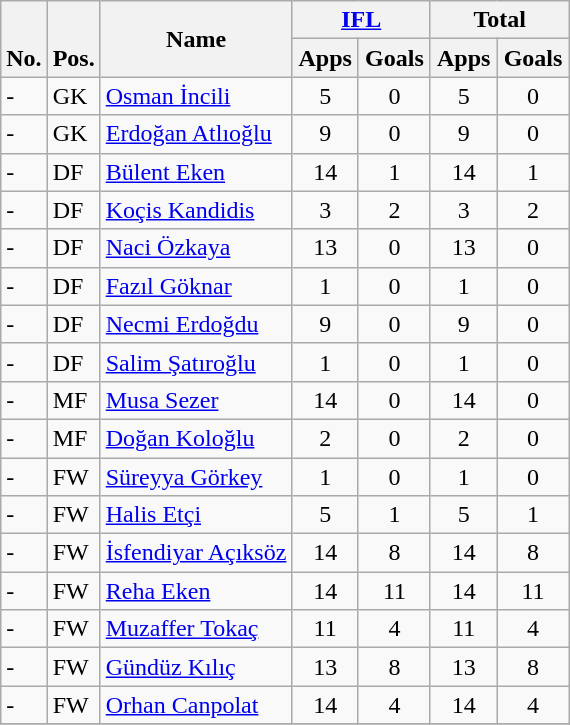<table class="wikitable" style="text-align:center">
<tr>
<th rowspan="2" valign="bottom">No.</th>
<th rowspan="2" valign="bottom">Pos.</th>
<th rowspan="2">Name</th>
<th colspan="2" width="85"><a href='#'>IFL</a></th>
<th colspan="2" width="85">Total</th>
</tr>
<tr>
<th>Apps</th>
<th>Goals</th>
<th>Apps</th>
<th>Goals</th>
</tr>
<tr>
<td align="left">-</td>
<td align="left">GK</td>
<td align="left"> <a href='#'>Osman İncili</a></td>
<td>5</td>
<td>0</td>
<td>5</td>
<td>0</td>
</tr>
<tr>
<td align="left">-</td>
<td align="left">GK</td>
<td align="left"> <a href='#'>Erdoğan Atlıoğlu</a></td>
<td>9</td>
<td>0</td>
<td>9</td>
<td>0</td>
</tr>
<tr>
<td align="left">-</td>
<td align="left">DF</td>
<td align="left"> <a href='#'>Bülent Eken</a></td>
<td>14</td>
<td>1</td>
<td>14</td>
<td>1</td>
</tr>
<tr>
<td align="left">-</td>
<td align="left">DF</td>
<td align="left"> <a href='#'>Koçis Kandidis</a></td>
<td>3</td>
<td>2</td>
<td>3</td>
<td>2</td>
</tr>
<tr>
<td align="left">-</td>
<td align="left">DF</td>
<td align="left"> <a href='#'>Naci Özkaya</a></td>
<td>13</td>
<td>0</td>
<td>13</td>
<td>0</td>
</tr>
<tr>
<td align="left">-</td>
<td align="left">DF</td>
<td align="left"> <a href='#'>Fazıl Göknar</a></td>
<td>1</td>
<td>0</td>
<td>1</td>
<td>0</td>
</tr>
<tr>
<td align="left">-</td>
<td align="left">DF</td>
<td align="left"> <a href='#'>Necmi Erdoğdu</a></td>
<td>9</td>
<td>0</td>
<td>9</td>
<td>0</td>
</tr>
<tr>
<td align="left">-</td>
<td align="left">DF</td>
<td align="left"> <a href='#'>Salim Şatıroğlu</a></td>
<td>1</td>
<td>0</td>
<td>1</td>
<td>0</td>
</tr>
<tr>
<td align="left">-</td>
<td align="left">MF</td>
<td align="left"> <a href='#'>Musa Sezer</a></td>
<td>14</td>
<td>0</td>
<td>14</td>
<td>0</td>
</tr>
<tr>
<td align="left">-</td>
<td align="left">MF</td>
<td align="left"> <a href='#'>Doğan Koloğlu</a></td>
<td>2</td>
<td>0</td>
<td>2</td>
<td>0</td>
</tr>
<tr>
<td align="left">-</td>
<td align="left">FW</td>
<td align="left"> <a href='#'>Süreyya Görkey</a></td>
<td>1</td>
<td>0</td>
<td>1</td>
<td>0</td>
</tr>
<tr>
<td align="left">-</td>
<td align="left">FW</td>
<td align="left"> <a href='#'>Halis Etçi</a></td>
<td>5</td>
<td>1</td>
<td>5</td>
<td>1</td>
</tr>
<tr>
<td align="left">-</td>
<td align="left">FW</td>
<td align="left"> <a href='#'>İsfendiyar Açıksöz</a></td>
<td>14</td>
<td>8</td>
<td>14</td>
<td>8</td>
</tr>
<tr>
<td align="left">-</td>
<td align="left">FW</td>
<td align="left"> <a href='#'>Reha Eken</a></td>
<td>14</td>
<td>11</td>
<td>14</td>
<td>11</td>
</tr>
<tr>
<td align="left">-</td>
<td align="left">FW</td>
<td align="left"> <a href='#'>Muzaffer Tokaç</a></td>
<td>11</td>
<td>4</td>
<td>11</td>
<td>4</td>
</tr>
<tr>
<td align="left">-</td>
<td align="left">FW</td>
<td align="left"> <a href='#'>Gündüz Kılıç</a></td>
<td>13</td>
<td>8</td>
<td>13</td>
<td>8</td>
</tr>
<tr>
<td align="left">-</td>
<td align="left">FW</td>
<td align="left"> <a href='#'>Orhan Canpolat</a></td>
<td>14</td>
<td>4</td>
<td>14</td>
<td>4</td>
</tr>
<tr>
</tr>
</table>
